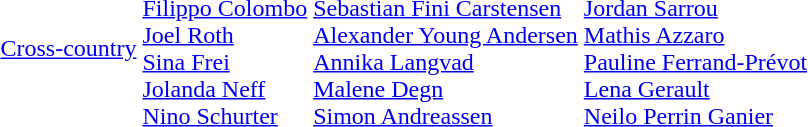<table>
<tr>
<td><a href='#'>Cross-country</a><br></td>
<td><br><a href='#'>Filippo Colombo</a><br><a href='#'>Joel Roth</a><br><a href='#'>Sina Frei</a><br><a href='#'>Jolanda Neff</a><br><a href='#'>Nino Schurter</a></td>
<td><br><a href='#'>Sebastian Fini Carstensen</a><br><a href='#'>Alexander Young Andersen</a><br><a href='#'>Annika Langvad</a><br><a href='#'>Malene Degn</a><br><a href='#'>Simon Andreassen</a></td>
<td><br><a href='#'>Jordan Sarrou</a><br><a href='#'>Mathis Azzaro</a><br><a href='#'>Pauline Ferrand-Prévot</a><br><a href='#'>Lena Gerault</a><br><a href='#'>Neilo Perrin Ganier</a></td>
</tr>
</table>
